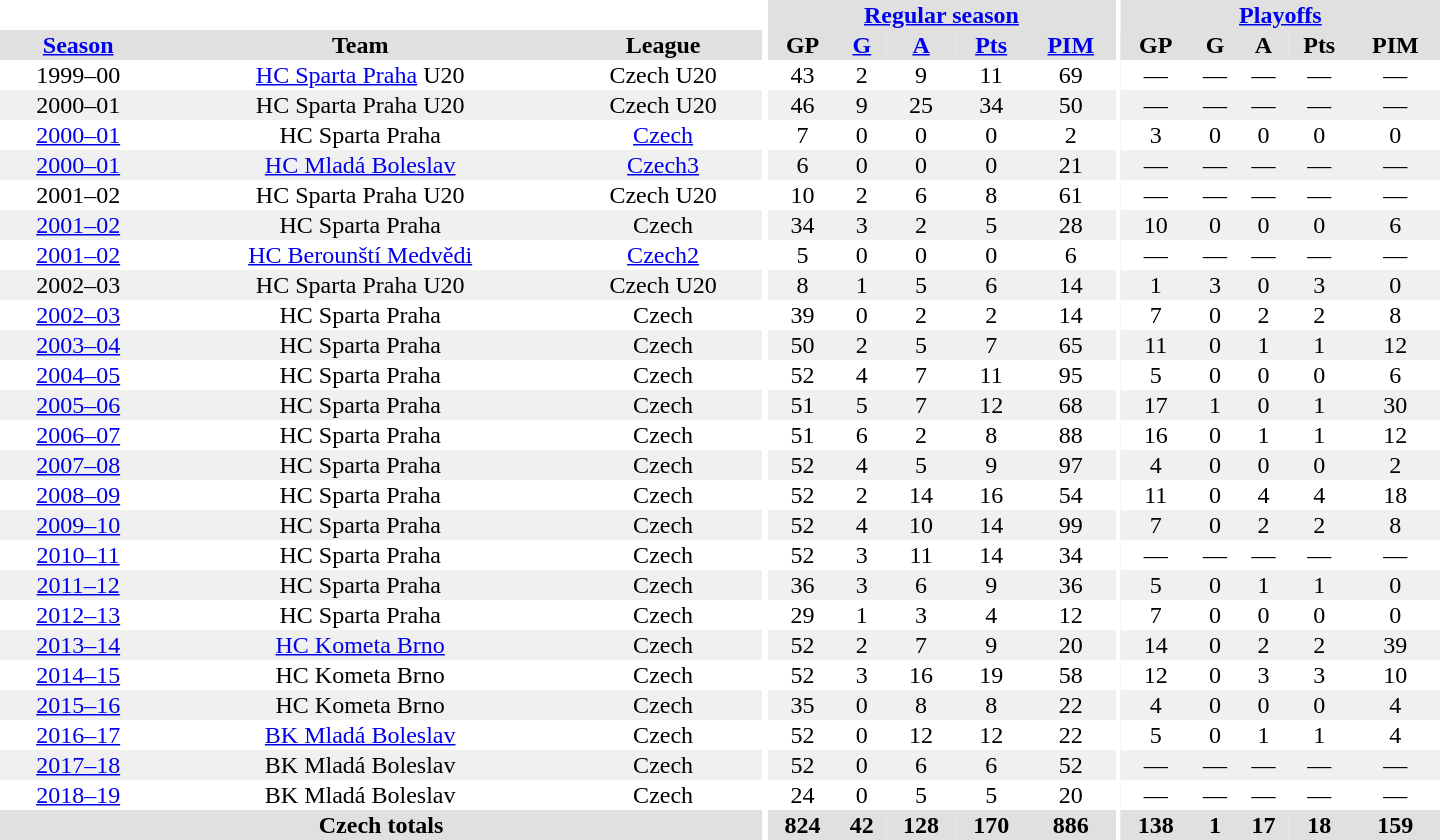<table border="0" cellpadding="1" cellspacing="0" style="text-align:center; width:60em">
<tr bgcolor="#e0e0e0">
<th colspan="3" bgcolor="#ffffff"></th>
<th rowspan="99" bgcolor="#ffffff"></th>
<th colspan="5"><a href='#'>Regular season</a></th>
<th rowspan="99" bgcolor="#ffffff"></th>
<th colspan="5"><a href='#'>Playoffs</a></th>
</tr>
<tr bgcolor="#e0e0e0">
<th><a href='#'>Season</a></th>
<th>Team</th>
<th>League</th>
<th>GP</th>
<th><a href='#'>G</a></th>
<th><a href='#'>A</a></th>
<th><a href='#'>Pts</a></th>
<th><a href='#'>PIM</a></th>
<th>GP</th>
<th>G</th>
<th>A</th>
<th>Pts</th>
<th>PIM</th>
</tr>
<tr>
<td>1999–00</td>
<td><a href='#'>HC Sparta Praha</a> U20</td>
<td>Czech U20</td>
<td>43</td>
<td>2</td>
<td>9</td>
<td>11</td>
<td>69</td>
<td>—</td>
<td>—</td>
<td>—</td>
<td>—</td>
<td>—</td>
</tr>
<tr bgcolor="#f0f0f0">
<td>2000–01</td>
<td>HC Sparta Praha U20</td>
<td>Czech U20</td>
<td>46</td>
<td>9</td>
<td>25</td>
<td>34</td>
<td>50</td>
<td>—</td>
<td>—</td>
<td>—</td>
<td>—</td>
<td>—</td>
</tr>
<tr>
<td><a href='#'>2000–01</a></td>
<td>HC Sparta Praha</td>
<td><a href='#'>Czech</a></td>
<td>7</td>
<td>0</td>
<td>0</td>
<td>0</td>
<td>2</td>
<td>3</td>
<td>0</td>
<td>0</td>
<td>0</td>
<td>0</td>
</tr>
<tr bgcolor="#f0f0f0">
<td><a href='#'>2000–01</a></td>
<td><a href='#'>HC Mladá Boleslav</a></td>
<td><a href='#'>Czech3</a></td>
<td>6</td>
<td>0</td>
<td>0</td>
<td>0</td>
<td>21</td>
<td>—</td>
<td>—</td>
<td>—</td>
<td>—</td>
<td>—</td>
</tr>
<tr>
<td>2001–02</td>
<td>HC Sparta Praha U20</td>
<td>Czech U20</td>
<td>10</td>
<td>2</td>
<td>6</td>
<td>8</td>
<td>61</td>
<td>—</td>
<td>—</td>
<td>—</td>
<td>—</td>
<td>—</td>
</tr>
<tr bgcolor="#f0f0f0">
<td><a href='#'>2001–02</a></td>
<td>HC Sparta Praha</td>
<td>Czech</td>
<td>34</td>
<td>3</td>
<td>2</td>
<td>5</td>
<td>28</td>
<td>10</td>
<td>0</td>
<td>0</td>
<td>0</td>
<td>6</td>
</tr>
<tr>
<td><a href='#'>2001–02</a></td>
<td><a href='#'>HC Berounští Medvědi</a></td>
<td><a href='#'>Czech2</a></td>
<td>5</td>
<td>0</td>
<td>0</td>
<td>0</td>
<td>6</td>
<td>—</td>
<td>—</td>
<td>—</td>
<td>—</td>
<td>—</td>
</tr>
<tr bgcolor="#f0f0f0">
<td>2002–03</td>
<td>HC Sparta Praha U20</td>
<td>Czech U20</td>
<td>8</td>
<td>1</td>
<td>5</td>
<td>6</td>
<td>14</td>
<td>1</td>
<td>3</td>
<td>0</td>
<td>3</td>
<td>0</td>
</tr>
<tr>
<td><a href='#'>2002–03</a></td>
<td>HC Sparta Praha</td>
<td>Czech</td>
<td>39</td>
<td>0</td>
<td>2</td>
<td>2</td>
<td>14</td>
<td>7</td>
<td>0</td>
<td>2</td>
<td>2</td>
<td>8</td>
</tr>
<tr bgcolor="#f0f0f0">
<td><a href='#'>2003–04</a></td>
<td>HC Sparta Praha</td>
<td>Czech</td>
<td>50</td>
<td>2</td>
<td>5</td>
<td>7</td>
<td>65</td>
<td>11</td>
<td>0</td>
<td>1</td>
<td>1</td>
<td>12</td>
</tr>
<tr>
<td><a href='#'>2004–05</a></td>
<td>HC Sparta Praha</td>
<td>Czech</td>
<td>52</td>
<td>4</td>
<td>7</td>
<td>11</td>
<td>95</td>
<td>5</td>
<td>0</td>
<td>0</td>
<td>0</td>
<td>6</td>
</tr>
<tr bgcolor="#f0f0f0">
<td><a href='#'>2005–06</a></td>
<td>HC Sparta Praha</td>
<td>Czech</td>
<td>51</td>
<td>5</td>
<td>7</td>
<td>12</td>
<td>68</td>
<td>17</td>
<td>1</td>
<td>0</td>
<td>1</td>
<td>30</td>
</tr>
<tr>
<td><a href='#'>2006–07</a></td>
<td>HC Sparta Praha</td>
<td>Czech</td>
<td>51</td>
<td>6</td>
<td>2</td>
<td>8</td>
<td>88</td>
<td>16</td>
<td>0</td>
<td>1</td>
<td>1</td>
<td>12</td>
</tr>
<tr bgcolor="#f0f0f0">
<td><a href='#'>2007–08</a></td>
<td>HC Sparta Praha</td>
<td>Czech</td>
<td>52</td>
<td>4</td>
<td>5</td>
<td>9</td>
<td>97</td>
<td>4</td>
<td>0</td>
<td>0</td>
<td>0</td>
<td>2</td>
</tr>
<tr>
<td><a href='#'>2008–09</a></td>
<td>HC Sparta Praha</td>
<td>Czech</td>
<td>52</td>
<td>2</td>
<td>14</td>
<td>16</td>
<td>54</td>
<td>11</td>
<td>0</td>
<td>4</td>
<td>4</td>
<td>18</td>
</tr>
<tr bgcolor="#f0f0f0">
<td><a href='#'>2009–10</a></td>
<td>HC Sparta Praha</td>
<td>Czech</td>
<td>52</td>
<td>4</td>
<td>10</td>
<td>14</td>
<td>99</td>
<td>7</td>
<td>0</td>
<td>2</td>
<td>2</td>
<td>8</td>
</tr>
<tr>
<td><a href='#'>2010–11</a></td>
<td>HC Sparta Praha</td>
<td>Czech</td>
<td>52</td>
<td>3</td>
<td>11</td>
<td>14</td>
<td>34</td>
<td>—</td>
<td>—</td>
<td>—</td>
<td>—</td>
<td>—</td>
</tr>
<tr bgcolor="#f0f0f0">
<td><a href='#'>2011–12</a></td>
<td>HC Sparta Praha</td>
<td>Czech</td>
<td>36</td>
<td>3</td>
<td>6</td>
<td>9</td>
<td>36</td>
<td>5</td>
<td>0</td>
<td>1</td>
<td>1</td>
<td>0</td>
</tr>
<tr>
<td><a href='#'>2012–13</a></td>
<td>HC Sparta Praha</td>
<td>Czech</td>
<td>29</td>
<td>1</td>
<td>3</td>
<td>4</td>
<td>12</td>
<td>7</td>
<td>0</td>
<td>0</td>
<td>0</td>
<td>0</td>
</tr>
<tr bgcolor="#f0f0f0">
<td><a href='#'>2013–14</a></td>
<td><a href='#'>HC Kometa Brno</a></td>
<td>Czech</td>
<td>52</td>
<td>2</td>
<td>7</td>
<td>9</td>
<td>20</td>
<td>14</td>
<td>0</td>
<td>2</td>
<td>2</td>
<td>39</td>
</tr>
<tr>
<td><a href='#'>2014–15</a></td>
<td>HC Kometa Brno</td>
<td>Czech</td>
<td>52</td>
<td>3</td>
<td>16</td>
<td>19</td>
<td>58</td>
<td>12</td>
<td>0</td>
<td>3</td>
<td>3</td>
<td>10</td>
</tr>
<tr bgcolor="#f0f0f0">
<td><a href='#'>2015–16</a></td>
<td>HC Kometa Brno</td>
<td>Czech</td>
<td>35</td>
<td>0</td>
<td>8</td>
<td>8</td>
<td>22</td>
<td>4</td>
<td>0</td>
<td>0</td>
<td>0</td>
<td>4</td>
</tr>
<tr>
<td><a href='#'>2016–17</a></td>
<td><a href='#'>BK Mladá Boleslav</a></td>
<td>Czech</td>
<td>52</td>
<td>0</td>
<td>12</td>
<td>12</td>
<td>22</td>
<td>5</td>
<td>0</td>
<td>1</td>
<td>1</td>
<td>4</td>
</tr>
<tr bgcolor="#f0f0f0">
<td><a href='#'>2017–18</a></td>
<td>BK Mladá Boleslav</td>
<td>Czech</td>
<td>52</td>
<td>0</td>
<td>6</td>
<td>6</td>
<td>52</td>
<td>—</td>
<td>—</td>
<td>—</td>
<td>—</td>
<td>—</td>
</tr>
<tr>
<td><a href='#'>2018–19</a></td>
<td>BK Mladá Boleslav</td>
<td>Czech</td>
<td>24</td>
<td>0</td>
<td>5</td>
<td>5</td>
<td>20</td>
<td>—</td>
<td>—</td>
<td>—</td>
<td>—</td>
<td>—</td>
</tr>
<tr>
</tr>
<tr ALIGN="center" bgcolor="#e0e0e0">
<th colspan="3">Czech totals</th>
<th ALIGN="center">824</th>
<th ALIGN="center">42</th>
<th ALIGN="center">128</th>
<th ALIGN="center">170</th>
<th ALIGN="center">886</th>
<th ALIGN="center">138</th>
<th ALIGN="center">1</th>
<th ALIGN="center">17</th>
<th ALIGN="center">18</th>
<th ALIGN="center">159</th>
</tr>
</table>
